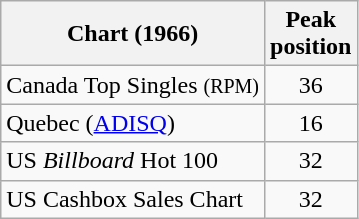<table class="wikitable sortable">
<tr>
<th>Chart (1966)</th>
<th>Peak<br>position</th>
</tr>
<tr>
<td>Canada Top Singles <small>(RPM)</small></td>
<td align="center">36</td>
</tr>
<tr>
<td>Quebec (<a href='#'>ADISQ</a>)</td>
<td align="center">16</td>
</tr>
<tr>
<td>US <em>Billboard</em> Hot 100</td>
<td align="center">32</td>
</tr>
<tr>
<td>US Cashbox Sales Chart</td>
<td align="center">32</td>
</tr>
</table>
